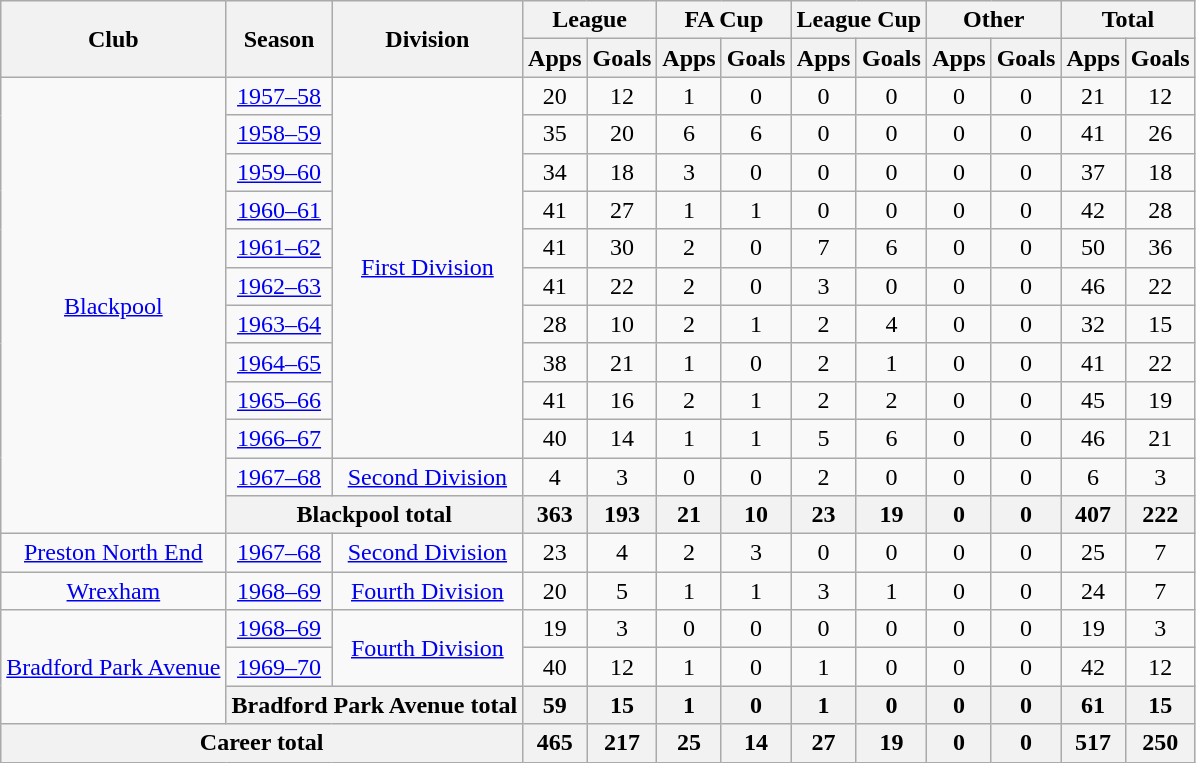<table class="wikitable" style="text-align:center;">
<tr>
<th rowspan="2">Club</th>
<th rowspan="2">Season</th>
<th rowspan="2">Division</th>
<th colspan="2">League</th>
<th colspan="2">FA Cup</th>
<th colspan="2">League Cup</th>
<th colspan="2">Other</th>
<th colspan="2">Total</th>
</tr>
<tr>
<th>Apps</th>
<th>Goals</th>
<th>Apps</th>
<th>Goals</th>
<th>Apps</th>
<th>Goals</th>
<th>Apps</th>
<th>Goals</th>
<th>Apps</th>
<th>Goals</th>
</tr>
<tr>
<td rowspan="12"><a href='#'>Blackpool</a></td>
<td><a href='#'>1957–58</a></td>
<td rowspan="10"><a href='#'>First Division</a></td>
<td>20</td>
<td>12</td>
<td>1</td>
<td>0</td>
<td>0</td>
<td>0</td>
<td>0</td>
<td>0</td>
<td>21</td>
<td>12</td>
</tr>
<tr>
<td><a href='#'>1958–59</a></td>
<td>35</td>
<td>20</td>
<td>6</td>
<td>6</td>
<td>0</td>
<td>0</td>
<td>0</td>
<td>0</td>
<td>41</td>
<td>26</td>
</tr>
<tr>
<td><a href='#'>1959–60</a></td>
<td>34</td>
<td>18</td>
<td>3</td>
<td>0</td>
<td>0</td>
<td>0</td>
<td>0</td>
<td>0</td>
<td>37</td>
<td>18</td>
</tr>
<tr>
<td><a href='#'>1960–61</a></td>
<td>41</td>
<td>27</td>
<td>1</td>
<td>1</td>
<td>0</td>
<td>0</td>
<td>0</td>
<td>0</td>
<td>42</td>
<td>28</td>
</tr>
<tr>
<td><a href='#'>1961–62</a></td>
<td>41</td>
<td>30</td>
<td>2</td>
<td>0</td>
<td>7</td>
<td>6</td>
<td>0</td>
<td>0</td>
<td>50</td>
<td>36</td>
</tr>
<tr>
<td><a href='#'>1962–63</a></td>
<td>41</td>
<td>22</td>
<td>2</td>
<td>0</td>
<td>3</td>
<td>0</td>
<td>0</td>
<td>0</td>
<td>46</td>
<td>22</td>
</tr>
<tr>
<td><a href='#'>1963–64</a></td>
<td>28</td>
<td>10</td>
<td>2</td>
<td>1</td>
<td>2</td>
<td>4</td>
<td>0</td>
<td>0</td>
<td>32</td>
<td>15</td>
</tr>
<tr>
<td><a href='#'>1964–65</a></td>
<td>38</td>
<td>21</td>
<td>1</td>
<td>0</td>
<td>2</td>
<td>1</td>
<td>0</td>
<td>0</td>
<td>41</td>
<td>22</td>
</tr>
<tr>
<td><a href='#'>1965–66</a></td>
<td>41</td>
<td>16</td>
<td>2</td>
<td>1</td>
<td>2</td>
<td>2</td>
<td>0</td>
<td>0</td>
<td>45</td>
<td>19</td>
</tr>
<tr>
<td><a href='#'>1966–67</a></td>
<td>40</td>
<td>14</td>
<td>1</td>
<td>1</td>
<td>5</td>
<td>6</td>
<td>0</td>
<td>0</td>
<td>46</td>
<td>21</td>
</tr>
<tr>
<td><a href='#'>1967–68</a></td>
<td rowspan="1"><a href='#'>Second Division</a></td>
<td>4</td>
<td>3</td>
<td>0</td>
<td>0</td>
<td>2</td>
<td>0</td>
<td>0</td>
<td>0</td>
<td>6</td>
<td>3</td>
</tr>
<tr>
<th colspan="2">Blackpool total</th>
<th>363</th>
<th>193</th>
<th>21</th>
<th>10</th>
<th>23</th>
<th>19</th>
<th>0</th>
<th>0</th>
<th>407</th>
<th>222</th>
</tr>
<tr>
<td rowspan="1"><a href='#'>Preston North End</a></td>
<td><a href='#'>1967–68</a></td>
<td rowspan="1"><a href='#'>Second Division</a></td>
<td>23</td>
<td>4</td>
<td>2</td>
<td>3</td>
<td>0</td>
<td>0</td>
<td>0</td>
<td>0</td>
<td>25</td>
<td>7</td>
</tr>
<tr>
<td rowspan="1"><a href='#'>Wrexham</a></td>
<td><a href='#'>1968–69</a></td>
<td rowspan="1"><a href='#'>Fourth Division</a></td>
<td>20</td>
<td>5</td>
<td>1</td>
<td>1</td>
<td>3</td>
<td>1</td>
<td>0</td>
<td>0</td>
<td>24</td>
<td>7</td>
</tr>
<tr>
<td rowspan="3"><a href='#'>Bradford Park Avenue</a></td>
<td><a href='#'>1968–69</a></td>
<td rowspan="2"><a href='#'>Fourth Division</a></td>
<td>19</td>
<td>3</td>
<td>0</td>
<td>0</td>
<td>0</td>
<td>0</td>
<td>0</td>
<td>0</td>
<td>19</td>
<td>3</td>
</tr>
<tr>
<td><a href='#'>1969–70</a></td>
<td>40</td>
<td>12</td>
<td>1</td>
<td>0</td>
<td>1</td>
<td>0</td>
<td>0</td>
<td>0</td>
<td>42</td>
<td>12</td>
</tr>
<tr>
<th colspan="2">Bradford Park Avenue total</th>
<th>59</th>
<th>15</th>
<th>1</th>
<th>0</th>
<th>1</th>
<th>0</th>
<th>0</th>
<th>0</th>
<th>61</th>
<th>15</th>
</tr>
<tr>
<th colspan="3">Career total</th>
<th>465</th>
<th>217</th>
<th>25</th>
<th>14</th>
<th>27</th>
<th>19</th>
<th>0</th>
<th>0</th>
<th>517</th>
<th>250</th>
</tr>
</table>
